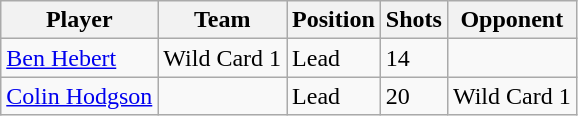<table class="wikitable sortable">
<tr>
<th>Player</th>
<th>Team</th>
<th>Position</th>
<th>Shots</th>
<th>Opponent</th>
</tr>
<tr>
<td><a href='#'>Ben Hebert</a></td>
<td> Wild Card 1</td>
<td data-sort-value="1">Lead</td>
<td>14</td>
<td></td>
</tr>
<tr>
<td><a href='#'>Colin Hodgson</a></td>
<td></td>
<td data-sort-value="1">Lead</td>
<td>20</td>
<td> Wild Card 1</td>
</tr>
</table>
